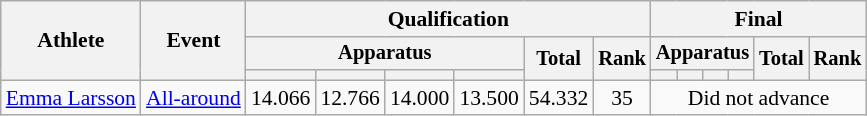<table class="wikitable" style="font-size:90%">
<tr>
<th rowspan=3>Athlete</th>
<th rowspan=3>Event</th>
<th colspan=6>Qualification</th>
<th colspan=6>Final</th>
</tr>
<tr style="font-size:95%">
<th colspan=4>Apparatus</th>
<th rowspan=2>Total</th>
<th rowspan=2>Rank</th>
<th colspan=4>Apparatus</th>
<th rowspan=2>Total</th>
<th rowspan=2>Rank</th>
</tr>
<tr style="font-size:95%">
<th></th>
<th></th>
<th></th>
<th></th>
<th></th>
<th></th>
<th></th>
<th></th>
</tr>
<tr align=center>
<td align=left><a href='#'>Emma Larsson</a></td>
<td align=left><a href='#'>All-around</a></td>
<td>14.066</td>
<td>12.766</td>
<td>14.000</td>
<td>13.500</td>
<td>54.332</td>
<td>35</td>
<td colspan=6>Did not advance</td>
</tr>
</table>
